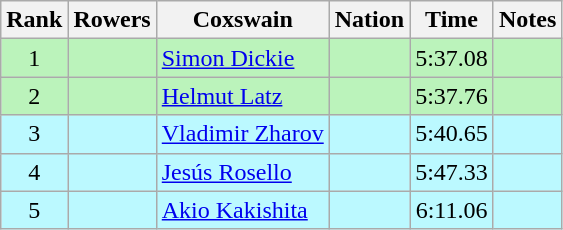<table class="wikitable sortable" style="text-align:center">
<tr>
<th>Rank</th>
<th>Rowers</th>
<th>Coxswain</th>
<th>Nation</th>
<th>Time</th>
<th>Notes</th>
</tr>
<tr bgcolor=bbf3bb>
<td>1</td>
<td></td>
<td align=left><a href='#'>Simon Dickie</a></td>
<td align=left></td>
<td>5:37.08</td>
<td></td>
</tr>
<tr bgcolor=bbf3bb>
<td>2</td>
<td></td>
<td align=left><a href='#'>Helmut Latz</a></td>
<td align=left></td>
<td>5:37.76</td>
<td></td>
</tr>
<tr bgcolor=bbf9ff>
<td>3</td>
<td></td>
<td align=left><a href='#'>Vladimir Zharov</a></td>
<td align=left></td>
<td>5:40.65</td>
<td></td>
</tr>
<tr bgcolor=bbf9ff>
<td>4</td>
<td></td>
<td align=left><a href='#'>Jesús Rosello</a></td>
<td align=left></td>
<td>5:47.33</td>
<td></td>
</tr>
<tr bgcolor=bbf9ff>
<td>5</td>
<td></td>
<td align=left><a href='#'>Akio Kakishita</a></td>
<td align=left></td>
<td>6:11.06</td>
<td></td>
</tr>
</table>
